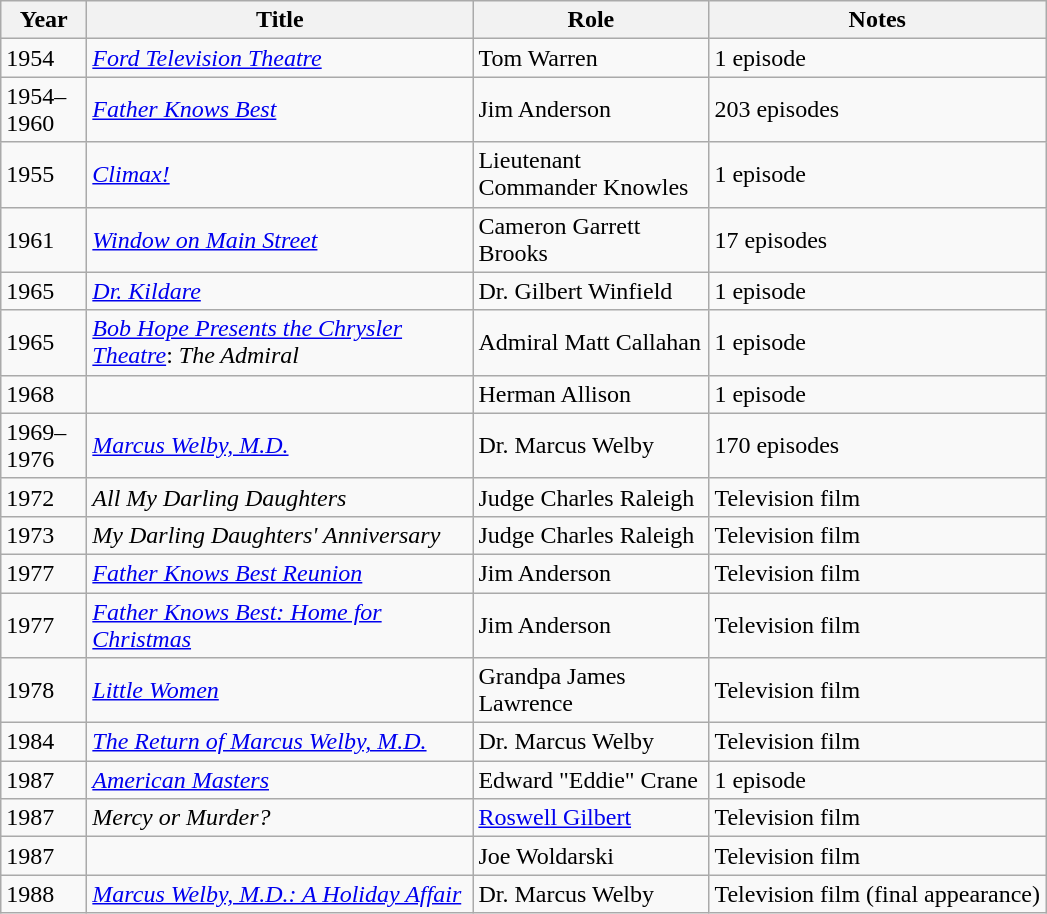<table class="wikitable sortable">
<tr>
<th width="50px">Year</th>
<th width="250px">Title</th>
<th width="150px">Role</th>
<th class="unsortable">Notes</th>
</tr>
<tr>
<td>1954</td>
<td><em><a href='#'>Ford Television Theatre</a></em></td>
<td>Tom Warren</td>
<td>1 episode</td>
</tr>
<tr>
<td>1954–1960</td>
<td><em><a href='#'>Father Knows Best</a></em></td>
<td>Jim Anderson</td>
<td>203 episodes</td>
</tr>
<tr>
<td>1955</td>
<td><em><a href='#'>Climax!</a></em></td>
<td>Lieutenant Commander Knowles</td>
<td>1 episode</td>
</tr>
<tr>
<td>1961</td>
<td><em><a href='#'>Window on Main Street</a></em></td>
<td>Cameron Garrett Brooks</td>
<td>17 episodes</td>
</tr>
<tr>
<td>1965</td>
<td><em><a href='#'>Dr. Kildare</a></em></td>
<td>Dr. Gilbert Winfield</td>
<td>1 episode</td>
</tr>
<tr>
<td>1965</td>
<td><em><a href='#'>Bob Hope Presents the Chrysler Theatre</a></em>: <em>The Admiral</em></td>
<td>Admiral Matt Callahan</td>
<td>1 episode</td>
</tr>
<tr>
<td>1968</td>
<td><em></em></td>
<td>Herman Allison</td>
<td>1 episode</td>
</tr>
<tr>
<td>1969–1976</td>
<td><em><a href='#'>Marcus Welby, M.D.</a></em></td>
<td>Dr. Marcus Welby</td>
<td>170 episodes</td>
</tr>
<tr>
<td>1972</td>
<td><em>All My Darling Daughters</em></td>
<td>Judge Charles Raleigh</td>
<td>Television film</td>
</tr>
<tr>
<td>1973</td>
<td><em>My Darling Daughters' Anniversary</em></td>
<td>Judge Charles Raleigh</td>
<td>Television film</td>
</tr>
<tr>
<td>1977</td>
<td><em><a href='#'>Father Knows Best Reunion</a></em></td>
<td>Jim Anderson</td>
<td>Television film</td>
</tr>
<tr>
<td>1977</td>
<td><em><a href='#'>Father Knows Best: Home for Christmas</a></em></td>
<td>Jim Anderson</td>
<td>Television film</td>
</tr>
<tr>
<td>1978</td>
<td><em><a href='#'>Little Women</a></em></td>
<td>Grandpa James Lawrence</td>
<td>Television film</td>
</tr>
<tr>
<td>1984</td>
<td><em><a href='#'>The Return of Marcus Welby, M.D.</a></em></td>
<td>Dr. Marcus Welby</td>
<td>Television film</td>
</tr>
<tr>
<td>1987</td>
<td><em><a href='#'>American Masters</a></em></td>
<td>Edward "Eddie" Crane</td>
<td>1 episode</td>
</tr>
<tr>
<td>1987</td>
<td><em>Mercy or Murder?</em></td>
<td><a href='#'>Roswell Gilbert</a></td>
<td>Television film</td>
</tr>
<tr>
<td>1987</td>
<td><em></em></td>
<td>Joe Woldarski</td>
<td>Television film</td>
</tr>
<tr>
<td>1988</td>
<td><em><a href='#'>Marcus Welby, M.D.: A Holiday Affair</a></em></td>
<td>Dr. Marcus Welby</td>
<td>Television film (final appearance)</td>
</tr>
</table>
